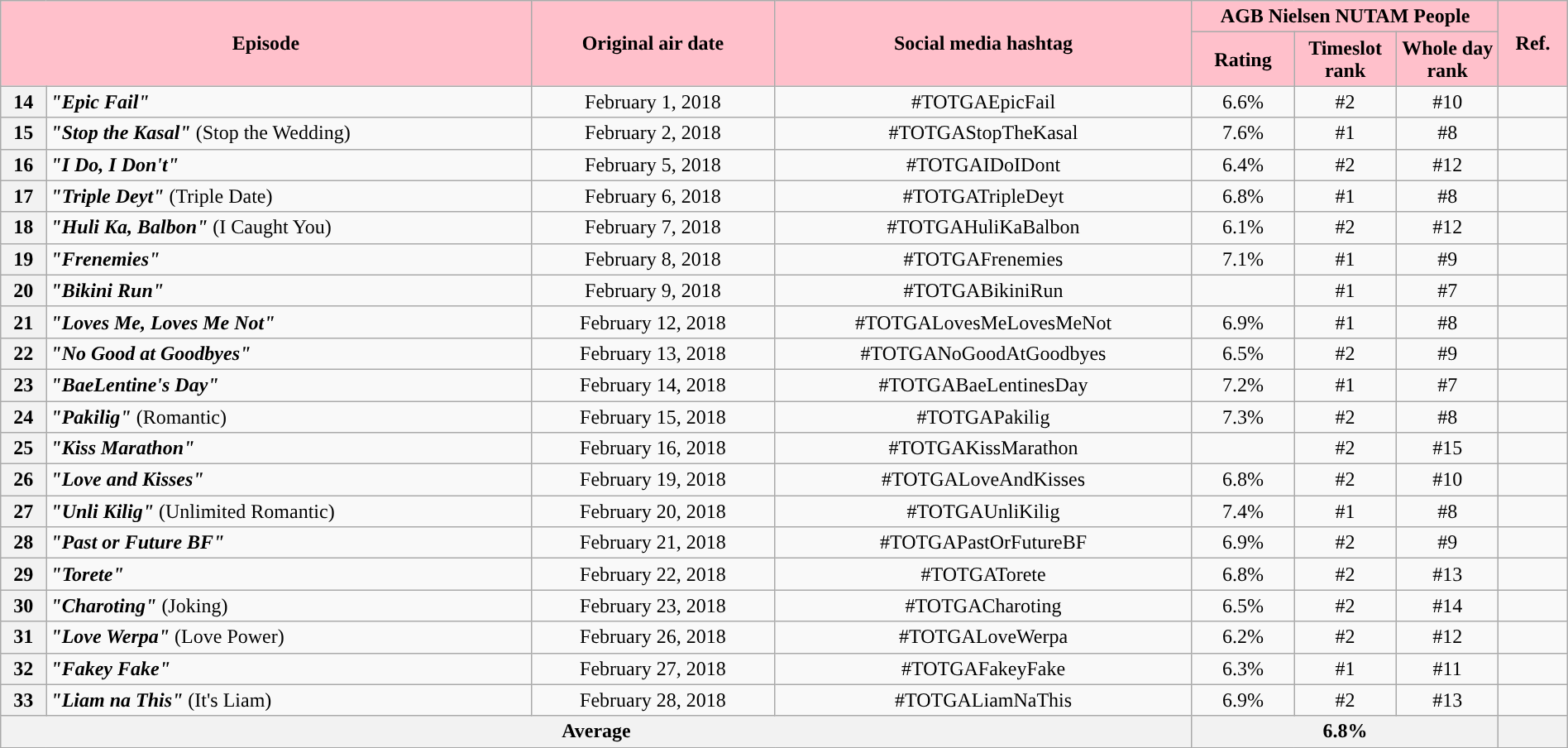<table class="wikitable" style="text-align:center; font-size:100%; line-height:18px;"  width="100%">
<tr>
<th colspan="2" rowspan="2" style="background-color:#FFC0CB; color:#000000;">Episode</th>
<th style="background:#FFC0CB; color:black" rowspan="2">Original air date</th>
<th style="background:#FFC0CB; color:black" rowspan="2">Social media hashtag</th>
<th style="background-color:#FFC0CB; color:#000000;" colspan="3">AGB Nielsen NUTAM People</th>
<th style="background-color:#FFC0CB; color:#000000;" rowspan="2">Ref.</th>
</tr>
<tr>
<th style="background-color:#FFC0CB; width:75px; color:#000000;">Rating</th>
<th style="background-color:#FFC0CB; width:75px; color:#000000;">Timeslot<br>rank</th>
<th style="background-color:#FFC0CB; width:75px; color:#000000;">Whole day<br>rank</th>
</tr>
<tr>
<th>14</th>
<td style="text-align: left;"><strong><em>"Epic Fail"</em></strong></td>
<td>February 1, 2018</td>
<td>#TOTGAEpicFail</td>
<td>6.6%</td>
<td>#2</td>
<td>#10</td>
<td></td>
</tr>
<tr>
<th>15</th>
<td style="text-align: left;"><strong><em>"Stop the Kasal"</em></strong> (Stop the Wedding)</td>
<td>February 2, 2018</td>
<td>#TOTGAStopTheKasal</td>
<td>7.6%</td>
<td>#1</td>
<td>#8</td>
<td></td>
</tr>
<tr>
<th>16</th>
<td style="text-align: left;"><strong><em>"I Do, I Don't"</em></strong></td>
<td>February 5, 2018</td>
<td>#TOTGAIDoIDont</td>
<td>6.4%</td>
<td>#2</td>
<td>#12</td>
<td></td>
</tr>
<tr>
<th>17</th>
<td style="text-align: left;"><strong><em>"Triple Deyt"</em></strong> (Triple Date)</td>
<td>February 6, 2018</td>
<td>#TOTGATripleDeyt</td>
<td>6.8%</td>
<td>#1</td>
<td>#8</td>
<td></td>
</tr>
<tr>
<th>18</th>
<td style="text-align: left;"><strong><em>"Huli Ka, Balbon"</em></strong> (I Caught You)</td>
<td>February 7, 2018</td>
<td>#TOTGAHuliKaBalbon</td>
<td>6.1%</td>
<td>#2</td>
<td>#12</td>
<td></td>
</tr>
<tr>
<th>19</th>
<td style="text-align: left;"><strong><em>"Frenemies"</em></strong></td>
<td>February 8, 2018</td>
<td>#TOTGAFrenemies</td>
<td>7.1%</td>
<td>#1</td>
<td>#9</td>
<td></td>
</tr>
<tr>
<th>20</th>
<td style="text-align: left;"><strong><em>"Bikini Run"</em></strong></td>
<td>February 9, 2018</td>
<td>#TOTGABikiniRun</td>
<td></td>
<td>#1</td>
<td>#7</td>
<td></td>
</tr>
<tr>
<th>21</th>
<td style="text-align: left;"><strong><em>"Loves Me, Loves Me Not"</em></strong></td>
<td>February 12, 2018</td>
<td>#TOTGALovesMeLovesMeNot</td>
<td>6.9%</td>
<td>#1</td>
<td>#8</td>
<td></td>
</tr>
<tr>
<th>22</th>
<td style="text-align: left;"><strong><em>"No Good at Goodbyes"</em></strong></td>
<td>February 13, 2018</td>
<td>#TOTGANoGoodAtGoodbyes</td>
<td>6.5%</td>
<td>#2</td>
<td>#9</td>
<td></td>
</tr>
<tr>
<th>23</th>
<td style="text-align: left;"><strong><em>"BaeLentine's Day"</em></strong></td>
<td>February 14, 2018</td>
<td>#TOTGABaeLentinesDay</td>
<td>7.2%</td>
<td>#1</td>
<td>#7</td>
<td></td>
</tr>
<tr>
<th>24</th>
<td style="text-align: left;"><strong><em>"Pakilig"</em></strong> (Romantic)</td>
<td>February 15, 2018</td>
<td>#TOTGAPakilig</td>
<td>7.3%</td>
<td>#2</td>
<td>#8</td>
<td></td>
</tr>
<tr>
<th>25</th>
<td style="text-align: left;"><strong><em>"Kiss Marathon"</em></strong></td>
<td>February 16, 2018</td>
<td>#TOTGAKissMarathon</td>
<td></td>
<td>#2</td>
<td>#15</td>
<td></td>
</tr>
<tr>
<th>26</th>
<td style="text-align: left;"><strong><em>"Love and Kisses"</em></strong></td>
<td>February 19, 2018</td>
<td>#TOTGALoveAndKisses</td>
<td>6.8%</td>
<td>#2</td>
<td>#10</td>
<td></td>
</tr>
<tr>
<th>27</th>
<td style="text-align: left;"><strong><em>"Unli Kilig"</em></strong> (Unlimited Romantic)</td>
<td>February 20, 2018</td>
<td>#TOTGAUnliKilig</td>
<td>7.4%</td>
<td>#1</td>
<td>#8</td>
<td></td>
</tr>
<tr>
<th>28</th>
<td style="text-align: left;"><strong><em>"Past or Future BF"</em></strong></td>
<td>February 21, 2018</td>
<td>#TOTGAPastOrFutureBF</td>
<td>6.9%</td>
<td>#2</td>
<td>#9</td>
<td></td>
</tr>
<tr>
<th>29</th>
<td style="text-align: left;"><strong><em>"Torete"</em></strong></td>
<td>February 22, 2018</td>
<td>#TOTGATorete</td>
<td>6.8%</td>
<td>#2</td>
<td>#13</td>
<td></td>
</tr>
<tr>
<th>30</th>
<td style="text-align: left;"><strong><em>"Charoting"</em></strong> (Joking)</td>
<td>February 23, 2018</td>
<td>#TOTGACharoting</td>
<td>6.5%</td>
<td>#2</td>
<td>#14</td>
<td></td>
</tr>
<tr>
<th>31</th>
<td style="text-align: left;"><strong><em>"Love Werpa"</em></strong> (Love Power)</td>
<td>February 26, 2018</td>
<td>#TOTGALoveWerpa</td>
<td>6.2%</td>
<td>#2</td>
<td>#12</td>
<td></td>
</tr>
<tr>
<th>32</th>
<td style="text-align: left;"><strong><em>"Fakey Fake"</em></strong></td>
<td>February 27, 2018</td>
<td>#TOTGAFakeyFake</td>
<td>6.3%</td>
<td>#1</td>
<td>#11</td>
<td></td>
</tr>
<tr>
<th>33</th>
<td style="text-align: left;"><strong><em>"Liam na This"</em></strong> (It's Liam)</td>
<td>February 28, 2018</td>
<td>#TOTGALiamNaThis</td>
<td>6.9%</td>
<td>#2</td>
<td>#13</td>
<td></td>
</tr>
<tr>
<th colspan="4">Average</th>
<th colspan="3">6.8%</th>
<th></th>
</tr>
<tr>
</tr>
</table>
